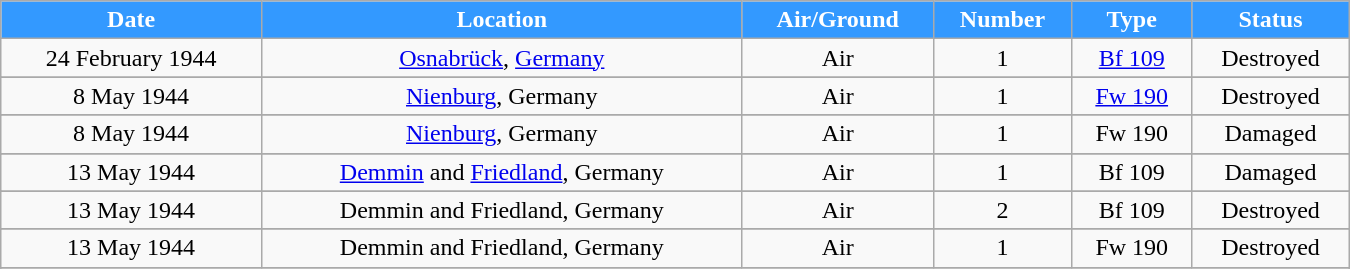<table align=center class="wikitable" style="width:900px;">
<tr style="color:white;">
<th style="background-color: #3399ff">Date</th>
<th style="background-color: #3399ff">Location</th>
<th style="background-color: #3399ff">Air/Ground</th>
<th style="background-color: #3399ff">Number</th>
<th style="background-color: #3399ff">Type</th>
<th style="background-color: #3399ff">Status</th>
</tr>
<tr>
<td align=center>24 February 1944</td>
<td align=center><a href='#'>Osnabrück</a>, <a href='#'>Germany</a></td>
<td align=center>Air</td>
<td align=center>1</td>
<td align=center><a href='#'>Bf 109</a></td>
<td align=center>Destroyed</td>
</tr>
<tr style="background: #eeeeee;">
</tr>
<tr>
<td align=center>8 May 1944</td>
<td align=center><a href='#'>Nienburg</a>, Germany</td>
<td align=center>Air</td>
<td align=center>1</td>
<td align=center><a href='#'>Fw 190</a></td>
<td align=center>Destroyed</td>
</tr>
<tr style="background: #eeeeee;">
</tr>
<tr>
<td align=center>8 May 1944</td>
<td align=center><a href='#'>Nienburg</a>, Germany</td>
<td align=center>Air</td>
<td align=center>1</td>
<td align=center>Fw 190</td>
<td align=center>Damaged</td>
</tr>
<tr style="background: #eeeeee;">
</tr>
<tr>
<td align=center>13 May 1944</td>
<td align=center><a href='#'>Demmin</a> and <a href='#'>Friedland</a>, Germany</td>
<td align=center>Air</td>
<td align=center>1</td>
<td align=center>Bf 109</td>
<td align=center>Damaged</td>
</tr>
<tr style="background: #eeeeee;">
</tr>
<tr>
<td align=center>13 May 1944</td>
<td align=center>Demmin and Friedland, Germany</td>
<td align=center>Air</td>
<td align=center>2</td>
<td align=center>Bf 109</td>
<td align=center>Destroyed</td>
</tr>
<tr style="background: #eeeeee;">
</tr>
<tr>
<td align=center>13 May 1944</td>
<td align=center>Demmin and Friedland, Germany</td>
<td align=center>Air</td>
<td align=center>1</td>
<td align=center>Fw 190</td>
<td align=center>Destroyed</td>
</tr>
<tr style="background: #eeeeee;">
</tr>
<tr>
</tr>
</table>
